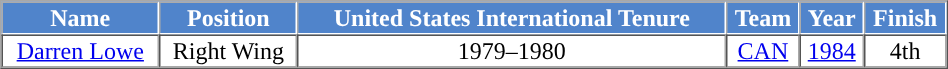<table cellpadding="1" border="1" cellspacing="0" width="50%">
<tr>
<th style="color:white; background:#5084CB; ">Name</th>
<th style="color:white; background:#5084CB; ">Position</th>
<th style="color:white; background:#5084CB; ">United States International Tenure</th>
<th style="color:white; background:#5084CB; ">Team</th>
<th style="color:white; background:#5084CB; ">Year</th>
<th style="color:white; background:#5084CB; ">Finish</th>
</tr>
<tr align="center">
<td><a href='#'>Darren Lowe</a></td>
<td>Right Wing</td>
<td>1979–1980</td>
<td> <a href='#'>CAN</a></td>
<td><a href='#'>1984</a></td>
<td>4th</td>
</tr>
<tr align="center">
</tr>
</table>
